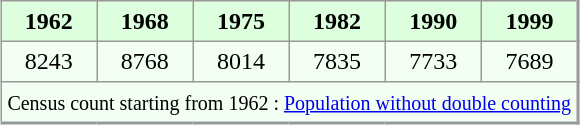<table align="center" rules="all" cellspacing="0" cellpadding="4" style="border: 1px solid #999; border-right: 2px solid #999; border-bottom:2px solid #999; background: #f3fff3">
<tr style="background: #ddffdd">
<th>1962</th>
<th>1968</th>
<th>1975</th>
<th>1982</th>
<th>1990</th>
<th>1999</th>
</tr>
<tr>
<td align="center">8243</td>
<td align="center">8768</td>
<td align="center">8014</td>
<td align="center">7835</td>
<td align="center">7733</td>
<td align="center">7689</td>
</tr>
<tr>
<td colspan=6 align=center><small>Census count starting from 1962 : <a href='#'>Population without double counting</a></small></td>
</tr>
</table>
